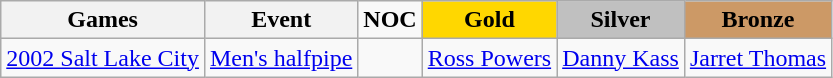<table class="wikitable sortable">
<tr style="text-align:center">
<th><strong>Games</strong></th>
<th>Event</th>
<td><strong>NOC</strong></td>
<th style="background:gold;"><strong>Gold</strong></th>
<th style="background:silver;"><strong>Silver</strong></th>
<th style="background:#c96;"><strong>Bronze</strong></th>
</tr>
<tr>
<td><a href='#'>2002 Salt Lake City</a></td>
<td><a href='#'>Men's halfpipe</a></td>
<td style="text-align:left"></td>
<td style="text-align:center"><a href='#'>Ross Powers</a></td>
<td style="text-align:center"><a href='#'>Danny Kass</a></td>
<td style="text-align:center"><a href='#'>Jarret Thomas</a></td>
</tr>
</table>
